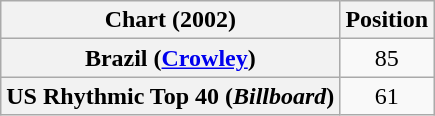<table class="wikitable plainrowheaders" style="text-align:center">
<tr>
<th scope="col">Chart (2002)</th>
<th scope="col">Position</th>
</tr>
<tr>
<th scope="row">Brazil (<a href='#'>Crowley</a>)</th>
<td>85</td>
</tr>
<tr>
<th scope="row">US Rhythmic Top 40 (<em>Billboard</em>)</th>
<td>61</td>
</tr>
</table>
